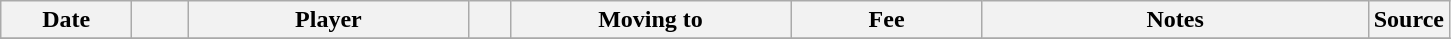<table class="wikitable sortable">
<tr>
<th style="width:80px;">Date</th>
<th style="width:30px;"></th>
<th style="width:180px;">Player</th>
<th style="width:20px;"></th>
<th style="width:180px;">Moving to</th>
<th style="width:120px;" class="unsortable">Fee</th>
<th style="width:250px;" class="unsortable">Notes</th>
<th style="width:20px;">Source</th>
</tr>
<tr>
</tr>
</table>
